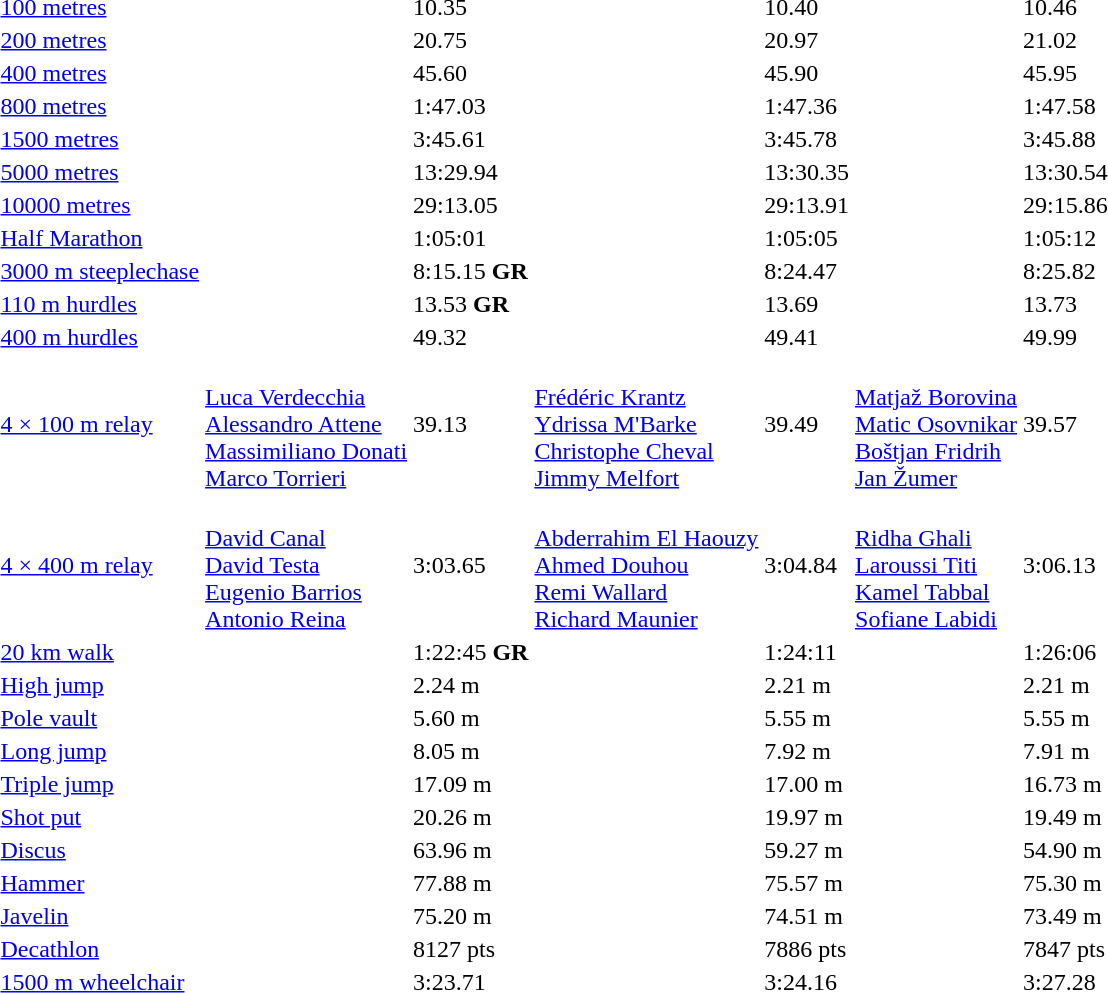<table>
<tr>
<td><a href='#'>100 metres</a></td>
<td></td>
<td>10.35</td>
<td></td>
<td>10.40</td>
<td></td>
<td>10.46</td>
</tr>
<tr>
<td><a href='#'>200 metres</a></td>
<td></td>
<td>20.75</td>
<td></td>
<td>20.97</td>
<td></td>
<td>21.02</td>
</tr>
<tr>
<td><a href='#'>400 metres</a></td>
<td></td>
<td>45.60</td>
<td></td>
<td>45.90</td>
<td></td>
<td>45.95</td>
</tr>
<tr>
<td><a href='#'>800 metres</a></td>
<td></td>
<td>1:47.03</td>
<td></td>
<td>1:47.36</td>
<td></td>
<td>1:47.58</td>
</tr>
<tr>
<td><a href='#'>1500 metres</a></td>
<td></td>
<td>3:45.61</td>
<td></td>
<td>3:45.78</td>
<td></td>
<td>3:45.88</td>
</tr>
<tr>
<td><a href='#'>5000 metres</a></td>
<td></td>
<td>13:29.94</td>
<td></td>
<td>13:30.35</td>
<td></td>
<td>13:30.54</td>
</tr>
<tr>
<td><a href='#'>10000 metres</a></td>
<td></td>
<td>29:13.05</td>
<td></td>
<td>29:13.91</td>
<td></td>
<td>29:15.86</td>
</tr>
<tr>
<td><a href='#'>Half Marathon</a></td>
<td></td>
<td>1:05:01</td>
<td></td>
<td>1:05:05</td>
<td></td>
<td>1:05:12</td>
</tr>
<tr>
<td><a href='#'>3000 m steeplechase</a></td>
<td></td>
<td>8:15.15 <strong>GR</strong></td>
<td></td>
<td>8:24.47</td>
<td></td>
<td>8:25.82</td>
</tr>
<tr>
<td><a href='#'>110 m hurdles</a></td>
<td></td>
<td>13.53 <strong>GR</strong></td>
<td></td>
<td>13.69</td>
<td></td>
<td>13.73</td>
</tr>
<tr>
<td><a href='#'>400 m hurdles</a></td>
<td></td>
<td>49.32</td>
<td></td>
<td>49.41</td>
<td></td>
<td>49.99</td>
</tr>
<tr>
<td><a href='#'>4 × 100 m relay</a></td>
<td><br><a href='#'>Luca Verdecchia</a><br><a href='#'>Alessandro Attene</a><br><a href='#'>Massimiliano Donati</a><br><a href='#'>Marco Torrieri</a></td>
<td>39.13</td>
<td><br><a href='#'>Frédéric Krantz</a><br><a href='#'>Ydrissa M'Barke</a><br><a href='#'>Christophe Cheval</a><br><a href='#'>Jimmy Melfort</a></td>
<td>39.49</td>
<td><br><a href='#'>Matjaž Borovina</a><br><a href='#'>Matic Osovnikar</a><br><a href='#'>Boštjan Fridrih</a><br><a href='#'>Jan Žumer</a></td>
<td>39.57</td>
</tr>
<tr>
<td><a href='#'>4 × 400 m relay</a></td>
<td><br><a href='#'>David Canal</a><br><a href='#'>David Testa</a><br><a href='#'>Eugenio Barrios</a><br><a href='#'>Antonio Reina</a></td>
<td>3:03.65</td>
<td><br><a href='#'>Abderrahim El Haouzy</a><br><a href='#'>Ahmed Douhou</a><br><a href='#'>Remi Wallard</a><br><a href='#'>Richard Maunier</a></td>
<td>3:04.84</td>
<td><br><a href='#'>Ridha Ghali</a><br><a href='#'>Laroussi Titi</a><br><a href='#'>Kamel Tabbal</a><br><a href='#'>Sofiane Labidi</a></td>
<td>3:06.13</td>
</tr>
<tr>
<td><a href='#'>20 km walk</a></td>
<td></td>
<td>1:22:45 <strong>GR</strong></td>
<td></td>
<td>1:24:11</td>
<td></td>
<td>1:26:06</td>
</tr>
<tr>
<td><a href='#'>High jump</a></td>
<td></td>
<td>2.24 m</td>
<td></td>
<td>2.21 m</td>
<td></td>
<td>2.21 m</td>
</tr>
<tr>
<td><a href='#'>Pole vault</a></td>
<td></td>
<td>5.60 m</td>
<td></td>
<td>5.55 m</td>
<td></td>
<td>5.55 m</td>
</tr>
<tr>
<td><a href='#'>Long jump</a></td>
<td></td>
<td>8.05 m</td>
<td></td>
<td>7.92 m</td>
<td></td>
<td>7.91 m</td>
</tr>
<tr>
<td><a href='#'>Triple jump</a></td>
<td></td>
<td>17.09 m</td>
<td></td>
<td>17.00 m</td>
<td></td>
<td>16.73 m</td>
</tr>
<tr>
<td><a href='#'>Shot put</a></td>
<td></td>
<td>20.26 m</td>
<td></td>
<td>19.97 m</td>
<td></td>
<td>19.49 m</td>
</tr>
<tr>
<td><a href='#'>Discus</a></td>
<td></td>
<td>63.96 m</td>
<td></td>
<td>59.27 m</td>
<td></td>
<td>54.90 m</td>
</tr>
<tr>
<td><a href='#'>Hammer</a></td>
<td></td>
<td>77.88 m</td>
<td></td>
<td>75.57 m</td>
<td></td>
<td>75.30 m</td>
</tr>
<tr>
<td><a href='#'>Javelin</a></td>
<td></td>
<td>75.20 m</td>
<td></td>
<td>74.51 m</td>
<td></td>
<td>73.49 m</td>
</tr>
<tr>
<td><a href='#'>Decathlon</a></td>
<td></td>
<td>8127 pts</td>
<td></td>
<td>7886 pts</td>
<td></td>
<td>7847 pts</td>
</tr>
<tr>
<td><a href='#'>1500 m wheelchair</a></td>
<td></td>
<td>3:23.71</td>
<td></td>
<td>3:24.16</td>
<td></td>
<td>3:27.28</td>
</tr>
</table>
